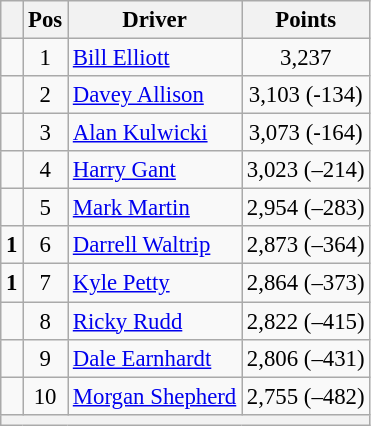<table class="wikitable" style="font-size: 95%;">
<tr>
<th></th>
<th>Pos</th>
<th>Driver</th>
<th>Points</th>
</tr>
<tr>
<td align="left"></td>
<td style="text-align:center;">1</td>
<td><a href='#'>Bill Elliott</a></td>
<td style="text-align:center;">3,237</td>
</tr>
<tr>
<td align="left"></td>
<td style="text-align:center;">2</td>
<td><a href='#'>Davey Allison</a></td>
<td style="text-align:center;">3,103 (-134)</td>
</tr>
<tr>
<td align="left"></td>
<td style="text-align:center;">3</td>
<td><a href='#'>Alan Kulwicki</a></td>
<td style="text-align:center;">3,073 (-164)</td>
</tr>
<tr>
<td align="left"></td>
<td style="text-align:center;">4</td>
<td><a href='#'>Harry Gant</a></td>
<td style="text-align:center;">3,023 (–214)</td>
</tr>
<tr>
<td align="left"></td>
<td style="text-align:center;">5</td>
<td><a href='#'>Mark Martin</a></td>
<td style="text-align:center;">2,954 (–283)</td>
</tr>
<tr>
<td align="left"> <strong>1</strong></td>
<td style="text-align:center;">6</td>
<td><a href='#'>Darrell Waltrip</a></td>
<td style="text-align:center;">2,873 (–364)</td>
</tr>
<tr>
<td align="left"> <strong>1</strong></td>
<td style="text-align:center;">7</td>
<td><a href='#'>Kyle Petty</a></td>
<td style="text-align:center;">2,864 (–373)</td>
</tr>
<tr>
<td align="left"></td>
<td style="text-align:center;">8</td>
<td><a href='#'>Ricky Rudd</a></td>
<td style="text-align:center;">2,822 (–415)</td>
</tr>
<tr>
<td align="left"></td>
<td style="text-align:center;">9</td>
<td><a href='#'>Dale Earnhardt</a></td>
<td style="text-align:center;">2,806 (–431)</td>
</tr>
<tr>
<td align="left"></td>
<td style="text-align:center;">10</td>
<td><a href='#'>Morgan Shepherd</a></td>
<td style="text-align:center;">2,755 (–482)</td>
</tr>
<tr class="sortbottom">
<th colspan="9"></th>
</tr>
</table>
